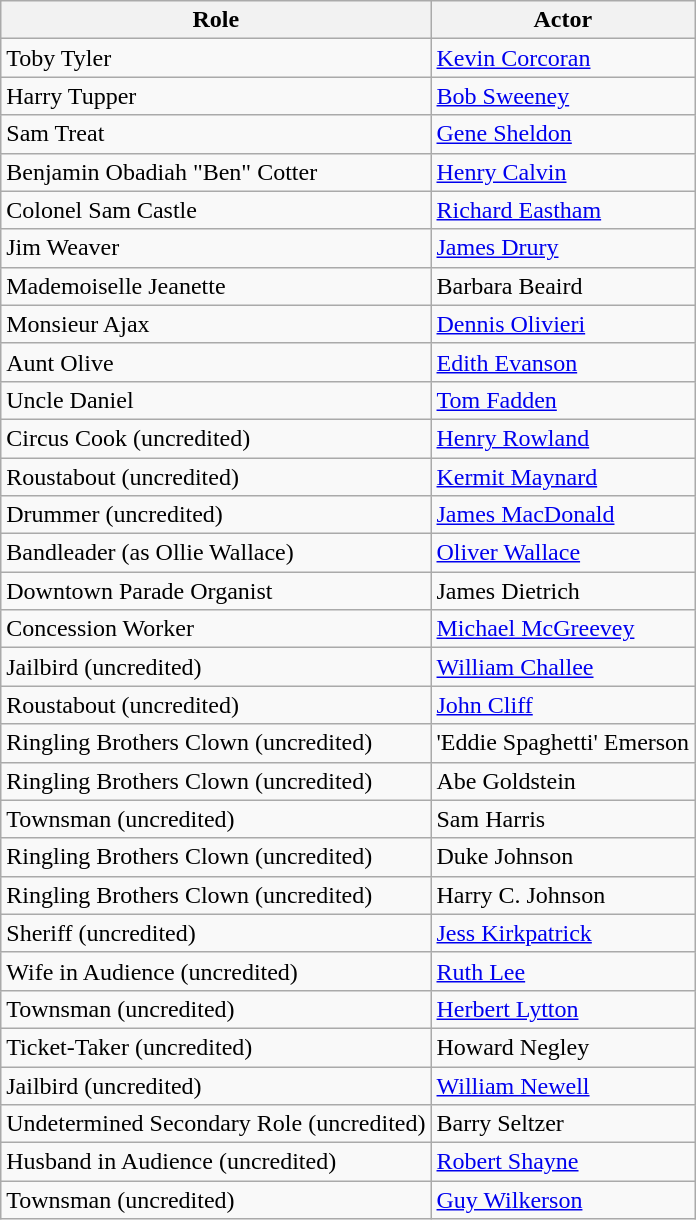<table class="wikitable">
<tr>
<th>Role</th>
<th>Actor</th>
</tr>
<tr>
<td>Toby Tyler</td>
<td><a href='#'>Kevin Corcoran</a></td>
</tr>
<tr>
<td>Harry Tupper</td>
<td><a href='#'>Bob Sweeney</a></td>
</tr>
<tr>
<td>Sam Treat</td>
<td><a href='#'>Gene Sheldon</a></td>
</tr>
<tr>
<td>Benjamin Obadiah "Ben" Cotter</td>
<td><a href='#'>Henry Calvin</a></td>
</tr>
<tr>
<td>Colonel Sam Castle</td>
<td><a href='#'>Richard Eastham</a></td>
</tr>
<tr>
<td>Jim Weaver</td>
<td><a href='#'>James Drury</a></td>
</tr>
<tr>
<td>Mademoiselle Jeanette</td>
<td>Barbara Beaird</td>
</tr>
<tr>
<td>Monsieur Ajax</td>
<td><a href='#'>Dennis Olivieri</a></td>
</tr>
<tr>
<td>Aunt Olive</td>
<td><a href='#'>Edith Evanson</a></td>
</tr>
<tr>
<td>Uncle Daniel</td>
<td><a href='#'>Tom Fadden</a></td>
</tr>
<tr>
<td>Circus Cook (uncredited)</td>
<td><a href='#'>Henry Rowland</a></td>
</tr>
<tr>
<td>Roustabout (uncredited)</td>
<td><a href='#'>Kermit Maynard</a></td>
</tr>
<tr>
<td>Drummer (uncredited)</td>
<td><a href='#'>James MacDonald</a></td>
</tr>
<tr>
<td>Bandleader (as Ollie Wallace)</td>
<td><a href='#'>Oliver Wallace</a></td>
</tr>
<tr>
<td>Downtown Parade Organist</td>
<td>James Dietrich</td>
</tr>
<tr>
<td>Concession Worker</td>
<td><a href='#'>Michael McGreevey</a></td>
</tr>
<tr>
<td>Jailbird (uncredited)</td>
<td><a href='#'>William Challee</a></td>
</tr>
<tr>
<td>Roustabout (uncredited)</td>
<td><a href='#'>John Cliff</a></td>
</tr>
<tr>
<td>Ringling Brothers Clown (uncredited)</td>
<td>'Eddie Spaghetti' Emerson</td>
</tr>
<tr>
<td>Ringling Brothers Clown (uncredited)</td>
<td>Abe Goldstein</td>
</tr>
<tr>
<td>Townsman (uncredited)</td>
<td>Sam Harris</td>
</tr>
<tr>
<td>Ringling Brothers Clown (uncredited)</td>
<td>Duke Johnson</td>
</tr>
<tr>
<td>Ringling Brothers Clown (uncredited)</td>
<td>Harry C. Johnson</td>
</tr>
<tr>
<td>Sheriff (uncredited)</td>
<td><a href='#'>Jess Kirkpatrick</a></td>
</tr>
<tr>
<td>Wife in Audience (uncredited)</td>
<td><a href='#'>Ruth Lee</a></td>
</tr>
<tr>
<td>Townsman (uncredited)</td>
<td><a href='#'>Herbert Lytton</a></td>
</tr>
<tr>
<td>Ticket-Taker (uncredited)</td>
<td>Howard Negley</td>
</tr>
<tr>
<td>Jailbird (uncredited)</td>
<td><a href='#'>William Newell</a></td>
</tr>
<tr>
<td>Undetermined Secondary Role (uncredited)</td>
<td>Barry Seltzer</td>
</tr>
<tr>
<td>Husband in Audience (uncredited)</td>
<td><a href='#'>Robert Shayne</a></td>
</tr>
<tr>
<td>Townsman (uncredited)</td>
<td><a href='#'>Guy Wilkerson</a></td>
</tr>
</table>
